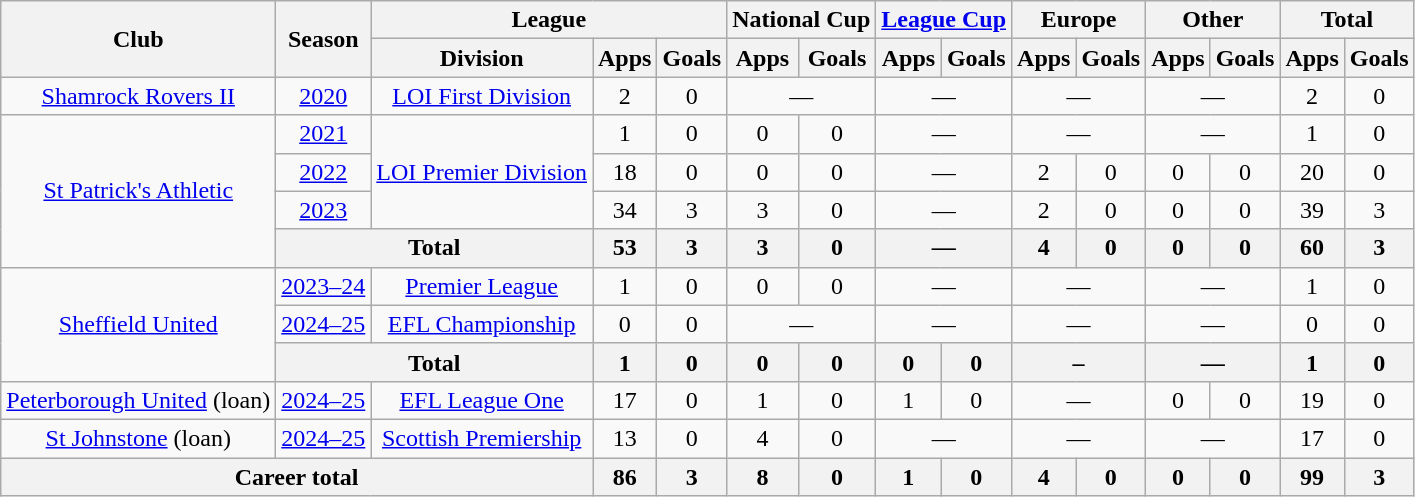<table class="wikitable" style="text-align: center;">
<tr>
<th rowspan=2>Club</th>
<th rowspan=2>Season</th>
<th colspan=3>League</th>
<th colspan=2>National Cup</th>
<th colspan=2><a href='#'>League Cup</a></th>
<th colspan=2>Europe</th>
<th colspan=2>Other</th>
<th colspan=2>Total</th>
</tr>
<tr>
<th>Division</th>
<th>Apps</th>
<th>Goals</th>
<th>Apps</th>
<th>Goals</th>
<th>Apps</th>
<th>Goals</th>
<th>Apps</th>
<th>Goals</th>
<th>Apps</th>
<th>Goals</th>
<th>Apps</th>
<th>Goals</th>
</tr>
<tr>
<td><a href='#'>Shamrock Rovers II</a></td>
<td><a href='#'>2020</a></td>
<td><a href='#'>LOI First Division</a></td>
<td>2</td>
<td>0</td>
<td colspan="2">—</td>
<td colspan="2">—</td>
<td colspan="2">—</td>
<td colspan="2">—</td>
<td>2</td>
<td>0</td>
</tr>
<tr>
<td rowspan="4"><a href='#'>St Patrick's Athletic</a></td>
<td><a href='#'>2021</a></td>
<td rowspan="3"><a href='#'>LOI Premier Division</a></td>
<td>1</td>
<td>0</td>
<td>0</td>
<td>0</td>
<td colspan="2">—</td>
<td colspan="2">—</td>
<td colspan="2">—</td>
<td>1</td>
<td>0</td>
</tr>
<tr>
<td><a href='#'>2022</a></td>
<td>18</td>
<td>0</td>
<td>0</td>
<td>0</td>
<td colspan="2">—</td>
<td>2</td>
<td>0</td>
<td>0</td>
<td>0</td>
<td>20</td>
<td>0</td>
</tr>
<tr>
<td><a href='#'>2023</a></td>
<td>34</td>
<td>3</td>
<td>3</td>
<td>0</td>
<td colspan="2">—</td>
<td>2</td>
<td>0</td>
<td>0</td>
<td>0</td>
<td>39</td>
<td>3</td>
</tr>
<tr>
<th colspan="2">Total</th>
<th>53</th>
<th>3</th>
<th>3</th>
<th>0</th>
<th colspan="2">—</th>
<th>4</th>
<th>0</th>
<th>0</th>
<th>0</th>
<th>60</th>
<th>3</th>
</tr>
<tr>
<td rowspan="3"><a href='#'>Sheffield United</a></td>
<td><a href='#'>2023–24</a></td>
<td><a href='#'>Premier League</a></td>
<td>1</td>
<td>0</td>
<td>0</td>
<td>0</td>
<td colspan="2">—</td>
<td colspan="2">—</td>
<td colspan="2">—</td>
<td>1</td>
<td>0</td>
</tr>
<tr>
<td><a href='#'>2024–25</a></td>
<td><a href='#'>EFL Championship</a></td>
<td>0</td>
<td>0</td>
<td colspan="2">—</td>
<td colspan="2">—</td>
<td colspan="2">—</td>
<td colspan="2">—</td>
<td>0</td>
<td>0</td>
</tr>
<tr>
<th colspan="2">Total</th>
<th>1</th>
<th>0</th>
<th>0</th>
<th>0</th>
<th>0</th>
<th>0</th>
<th colspan="2">–</th>
<th colspan="2">—</th>
<th>1</th>
<th>0</th>
</tr>
<tr>
<td><a href='#'>Peterborough United</a> (loan)</td>
<td><a href='#'>2024–25</a></td>
<td><a href='#'>EFL League One</a></td>
<td>17</td>
<td>0</td>
<td>1</td>
<td>0</td>
<td>1</td>
<td>0</td>
<td colspan="2">—</td>
<td>0</td>
<td>0</td>
<td>19</td>
<td>0</td>
</tr>
<tr>
<td><a href='#'>St Johnstone</a> (loan)</td>
<td><a href='#'>2024–25</a></td>
<td><a href='#'>Scottish Premiership</a></td>
<td>13</td>
<td>0</td>
<td>4</td>
<td>0</td>
<td colspan="2">—</td>
<td colspan="2">—</td>
<td colspan="2">—</td>
<td>17</td>
<td>0</td>
</tr>
<tr>
<th colspan=3>Career total</th>
<th>86</th>
<th>3</th>
<th>8</th>
<th>0</th>
<th>1</th>
<th>0</th>
<th>4</th>
<th>0</th>
<th>0</th>
<th>0</th>
<th>99</th>
<th>3</th>
</tr>
</table>
